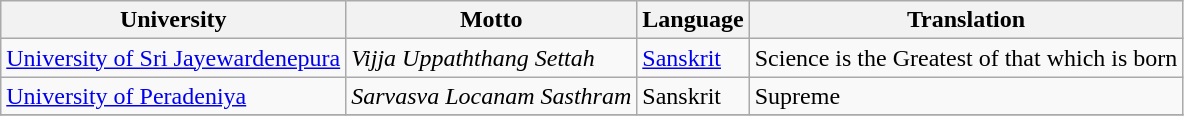<table class="wikitable sortable plainrowheaders">
<tr>
<th>University</th>
<th>Motto</th>
<th>Language</th>
<th>Translation</th>
</tr>
<tr>
<td><a href='#'>University of Sri Jayewardenepura</a></td>
<td><em>Vijja Uppaththang Settah</em></td>
<td><a href='#'>Sanskrit</a></td>
<td>Science is the Greatest of that which is born</td>
</tr>
<tr>
<td><a href='#'>University of Peradeniya</a></td>
<td><em>Sarvasva Locanam Sasthram</em></td>
<td>Sanskrit</td>
<td>Supreme</td>
</tr>
<tr>
</tr>
</table>
